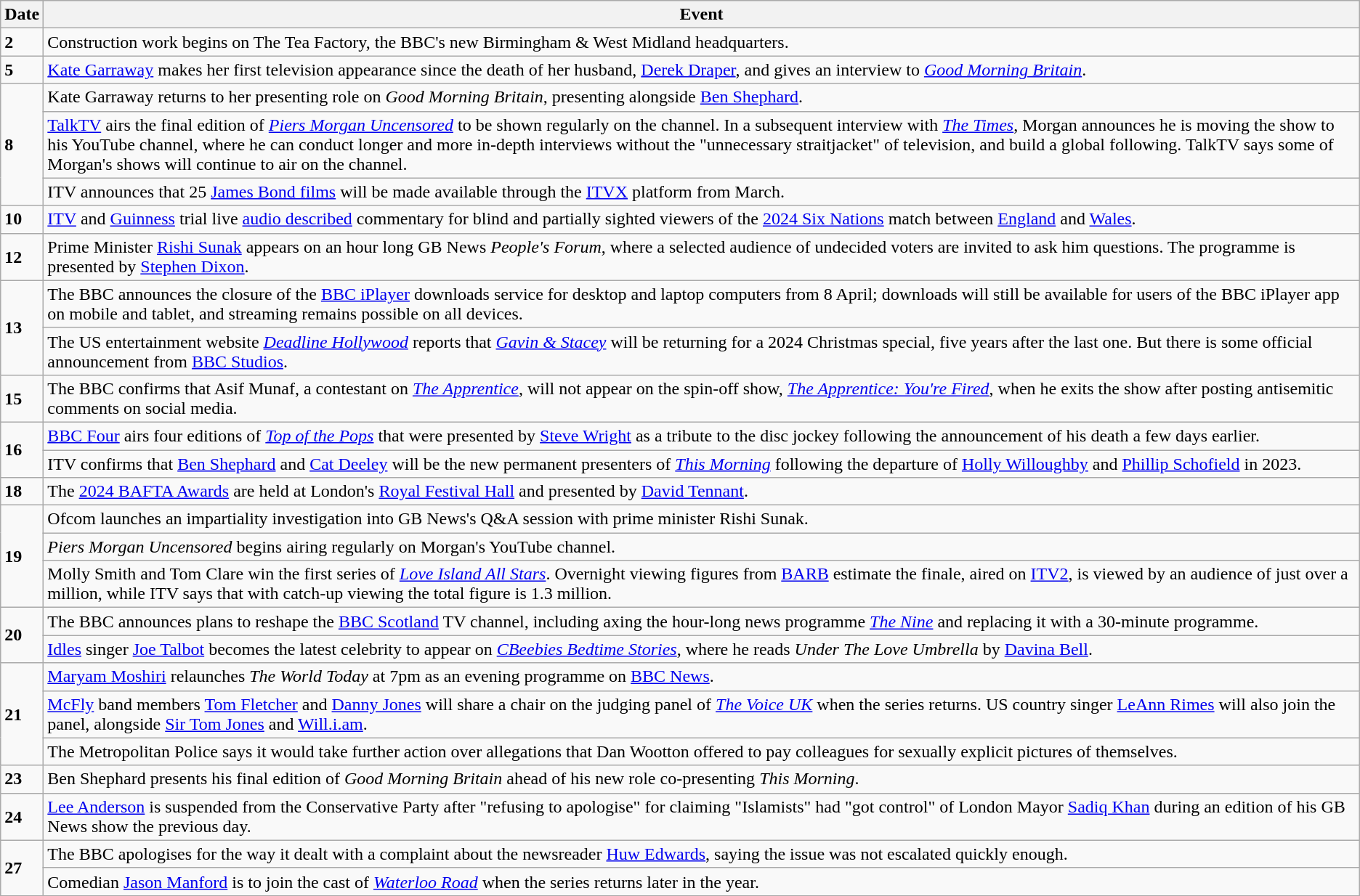<table class="wikitable">
<tr>
<th>Date</th>
<th>Event</th>
</tr>
<tr>
<td><strong>2</strong></td>
<td>Construction work begins on The Tea Factory, the BBC's new Birmingham & West Midland headquarters.</td>
</tr>
<tr>
<td><strong>5</strong></td>
<td><a href='#'>Kate Garraway</a> makes her first television appearance since the death of her husband, <a href='#'>Derek Draper</a>, and gives an interview to <em><a href='#'>Good Morning Britain</a></em>.</td>
</tr>
<tr>
<td rowspan=3><strong>8</strong></td>
<td>Kate Garraway returns to her presenting role on <em>Good Morning Britain</em>, presenting alongside <a href='#'>Ben Shephard</a>.</td>
</tr>
<tr>
<td><a href='#'>TalkTV</a> airs the final edition of <em><a href='#'>Piers Morgan Uncensored</a></em> to be shown regularly on the channel. In a subsequent interview with <em><a href='#'>The Times</a></em>, Morgan announces he is moving the show to his YouTube channel, where he can conduct longer and more in-depth interviews without the "unnecessary straitjacket" of television, and build a global following. TalkTV says some of Morgan's shows will continue to air on the channel.</td>
</tr>
<tr>
<td>ITV announces that 25 <a href='#'>James Bond films</a> will be made available through the <a href='#'>ITVX</a> platform from March.</td>
</tr>
<tr>
<td><strong>10</strong></td>
<td><a href='#'>ITV</a> and <a href='#'>Guinness</a> trial live <a href='#'>audio described</a> commentary for blind and partially sighted viewers of the <a href='#'>2024 Six Nations</a> match between <a href='#'>England</a> and <a href='#'>Wales</a>.</td>
</tr>
<tr>
<td><strong>12</strong></td>
<td>Prime Minister <a href='#'>Rishi Sunak</a> appears on an hour long GB News <em>People's Forum</em>, where a selected audience of undecided voters are invited to ask him questions. The programme is presented by <a href='#'>Stephen Dixon</a>.</td>
</tr>
<tr>
<td rowspan=2><strong>13</strong></td>
<td>The BBC announces the closure of the <a href='#'>BBC iPlayer</a> downloads service for desktop and laptop computers from 8 April; downloads will still be available for users of the BBC iPlayer app on mobile and tablet, and streaming remains possible on all devices.</td>
</tr>
<tr>
<td>The US entertainment website <em><a href='#'>Deadline Hollywood</a></em> reports that <em><a href='#'>Gavin & Stacey</a></em> will be returning for a 2024 Christmas special, five years after the last one. But there is some official announcement from <a href='#'>BBC Studios</a>.</td>
</tr>
<tr>
<td><strong>15</strong></td>
<td>The BBC confirms that Asif Munaf, a contestant on <em><a href='#'>The Apprentice</a></em>, will not appear on the spin-off show, <em><a href='#'>The Apprentice: You're Fired</a></em>, when he exits the show after posting antisemitic comments on social media.</td>
</tr>
<tr>
<td rowspan=2><strong>16</strong></td>
<td><a href='#'>BBC Four</a> airs four editions of <em><a href='#'>Top of the Pops</a></em> that were presented by <a href='#'>Steve Wright</a> as a tribute to the disc jockey following the announcement of his death a few days earlier.</td>
</tr>
<tr>
<td>ITV confirms that <a href='#'>Ben Shephard</a> and <a href='#'>Cat Deeley</a> will be the new permanent presenters of <em><a href='#'>This Morning</a></em> following the departure of <a href='#'>Holly Willoughby</a> and <a href='#'>Phillip Schofield</a> in 2023.</td>
</tr>
<tr>
<td><strong>18</strong></td>
<td>The <a href='#'>2024 BAFTA Awards</a> are held at London's <a href='#'>Royal Festival Hall</a> and presented by <a href='#'>David Tennant</a>.</td>
</tr>
<tr>
<td rowspan=3><strong>19</strong></td>
<td>Ofcom launches an impartiality investigation into GB News's Q&A session with prime minister Rishi Sunak.</td>
</tr>
<tr>
<td><em>Piers Morgan Uncensored</em> begins airing regularly on Morgan's YouTube channel.</td>
</tr>
<tr>
<td>Molly Smith and Tom Clare win the first series of <em><a href='#'>Love Island All Stars</a></em>. Overnight viewing figures from <a href='#'>BARB</a> estimate the finale, aired on <a href='#'>ITV2</a>, is viewed by an audience of just over a million, while ITV says that with catch-up viewing the total figure is 1.3 million.</td>
</tr>
<tr>
<td rowspan=2><strong>20</strong></td>
<td>The BBC announces plans to reshape the <a href='#'>BBC Scotland</a> TV channel, including axing the hour-long news programme <em><a href='#'>The Nine</a></em> and replacing it with a 30-minute programme.</td>
</tr>
<tr>
<td><a href='#'>Idles</a> singer <a href='#'>Joe Talbot</a> becomes the latest celebrity to appear on <em><a href='#'>CBeebies Bedtime Stories</a></em>, where he reads <em>Under The Love Umbrella</em> by <a href='#'>Davina Bell</a>.</td>
</tr>
<tr>
<td rowspan=3><strong>21</strong></td>
<td><a href='#'>Maryam Moshiri</a> relaunches <em>The World Today</em> at 7pm as an evening programme on <a href='#'>BBC News</a>.</td>
</tr>
<tr>
<td><a href='#'>McFly</a> band members <a href='#'>Tom Fletcher</a> and <a href='#'>Danny Jones</a> will share a chair on the judging panel of <em><a href='#'>The Voice UK</a></em> when the series returns. US country singer <a href='#'>LeAnn Rimes</a> will also join the panel, alongside <a href='#'>Sir Tom Jones</a> and <a href='#'>Will.i.am</a>.</td>
</tr>
<tr>
<td>The Metropolitan Police says it would take further action over allegations that Dan Wootton offered to pay colleagues for sexually explicit pictures of themselves.</td>
</tr>
<tr>
<td><strong>23</strong></td>
<td>Ben Shephard presents his final edition of <em>Good Morning Britain</em> ahead of his new role co-presenting <em>This Morning</em>.</td>
</tr>
<tr>
<td><strong>24</strong></td>
<td><a href='#'>Lee Anderson</a> is suspended from the Conservative Party after "refusing to apologise" for claiming "Islamists" had "got control" of London Mayor <a href='#'>Sadiq Khan</a> during an edition of his GB News show the previous day.</td>
</tr>
<tr>
<td rowspan=2><strong>27</strong></td>
<td>The BBC apologises for the way it dealt with a complaint about the newsreader <a href='#'>Huw Edwards</a>, saying the issue was not escalated quickly enough.</td>
</tr>
<tr>
<td>Comedian <a href='#'>Jason Manford</a> is to join the cast of <em><a href='#'>Waterloo Road</a></em> when the series returns later in the year.</td>
</tr>
</table>
